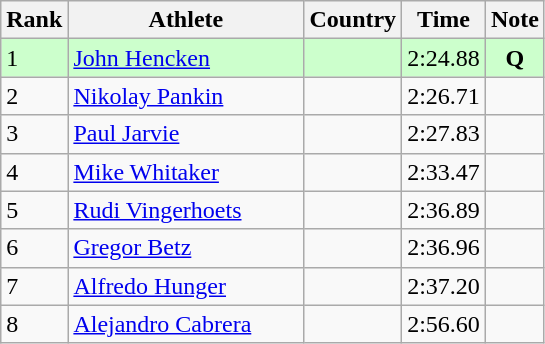<table class="wikitable sortable">
<tr>
<th>Rank</th>
<th width=150>Athlete</th>
<th>Country</th>
<th>Time</th>
<th>Note</th>
</tr>
<tr bgcolor=#CCFFCC>
<td>1</td>
<td><a href='#'>John Hencken</a></td>
<td></td>
<td>2:24.88</td>
<td align=center><strong>Q</strong></td>
</tr>
<tr>
<td>2</td>
<td><a href='#'>Nikolay Pankin</a></td>
<td></td>
<td>2:26.71</td>
<td></td>
</tr>
<tr>
<td>3</td>
<td><a href='#'>Paul Jarvie</a></td>
<td></td>
<td>2:27.83</td>
<td></td>
</tr>
<tr>
<td>4</td>
<td><a href='#'>Mike Whitaker</a></td>
<td></td>
<td>2:33.47</td>
<td></td>
</tr>
<tr>
<td>5</td>
<td><a href='#'>Rudi Vingerhoets</a></td>
<td></td>
<td>2:36.89</td>
<td></td>
</tr>
<tr>
<td>6</td>
<td><a href='#'>Gregor Betz</a></td>
<td></td>
<td>2:36.96</td>
<td></td>
</tr>
<tr>
<td>7</td>
<td><a href='#'>Alfredo Hunger</a></td>
<td></td>
<td>2:37.20</td>
<td></td>
</tr>
<tr>
<td>8</td>
<td><a href='#'>Alejandro Cabrera</a></td>
<td></td>
<td>2:56.60</td>
<td></td>
</tr>
</table>
